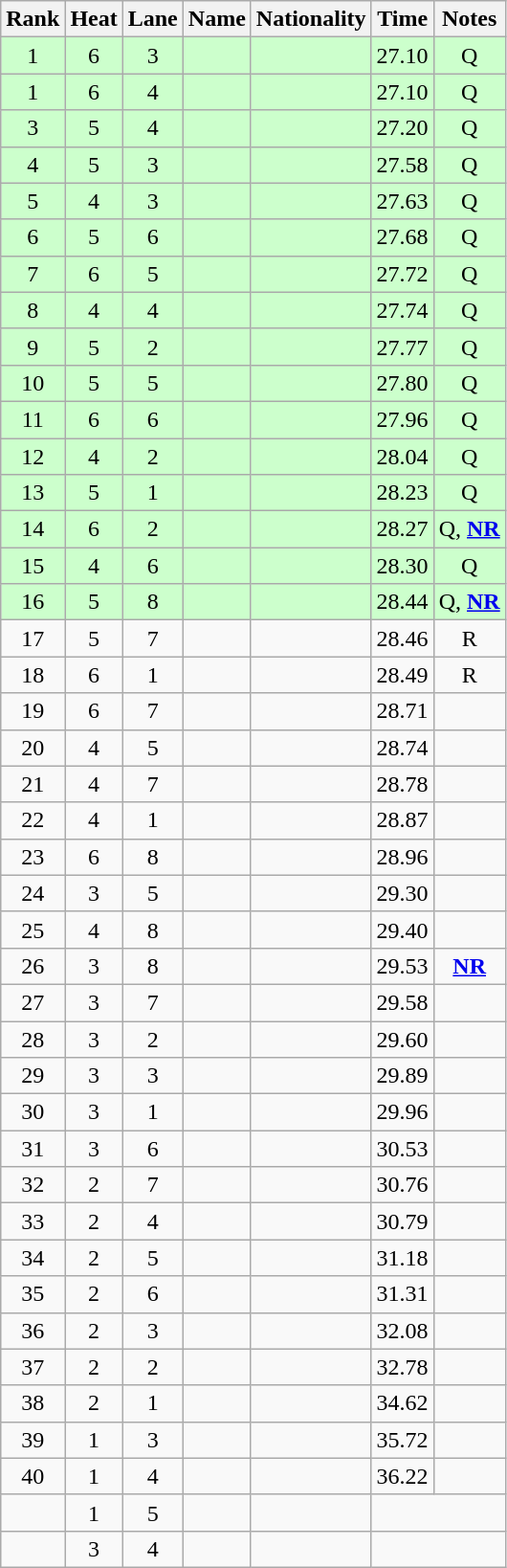<table class="wikitable sortable" style="text-align:center">
<tr>
<th>Rank</th>
<th>Heat</th>
<th>Lane</th>
<th>Name</th>
<th>Nationality</th>
<th>Time</th>
<th>Notes</th>
</tr>
<tr bgcolor=ccffcc>
<td>1</td>
<td>6</td>
<td>3</td>
<td align=left></td>
<td align=left></td>
<td>27.10</td>
<td>Q</td>
</tr>
<tr bgcolor=ccffcc>
<td>1</td>
<td>6</td>
<td>4</td>
<td align=left></td>
<td align=left></td>
<td>27.10</td>
<td>Q</td>
</tr>
<tr bgcolor=ccffcc>
<td>3</td>
<td>5</td>
<td>4</td>
<td align=left></td>
<td align=left></td>
<td>27.20</td>
<td>Q</td>
</tr>
<tr bgcolor=ccffcc>
<td>4</td>
<td>5</td>
<td>3</td>
<td align=left></td>
<td align=left></td>
<td>27.58</td>
<td>Q</td>
</tr>
<tr bgcolor=ccffcc>
<td>5</td>
<td>4</td>
<td>3</td>
<td align=left></td>
<td align=left></td>
<td>27.63</td>
<td>Q</td>
</tr>
<tr bgcolor=ccffcc>
<td>6</td>
<td>5</td>
<td>6</td>
<td align=left></td>
<td align=left></td>
<td>27.68</td>
<td>Q</td>
</tr>
<tr bgcolor=ccffcc>
<td>7</td>
<td>6</td>
<td>5</td>
<td align=left></td>
<td align=left></td>
<td>27.72</td>
<td>Q</td>
</tr>
<tr bgcolor=ccffcc>
<td>8</td>
<td>4</td>
<td>4</td>
<td align=left></td>
<td align=left></td>
<td>27.74</td>
<td>Q</td>
</tr>
<tr bgcolor=ccffcc>
<td>9</td>
<td>5</td>
<td>2</td>
<td align=left></td>
<td align=left></td>
<td>27.77</td>
<td>Q</td>
</tr>
<tr bgcolor=ccffcc>
<td>10</td>
<td>5</td>
<td>5</td>
<td align=left></td>
<td align=left></td>
<td>27.80</td>
<td>Q</td>
</tr>
<tr bgcolor=ccffcc>
<td>11</td>
<td>6</td>
<td>6</td>
<td align=left></td>
<td align=left></td>
<td>27.96</td>
<td>Q</td>
</tr>
<tr bgcolor=ccffcc>
<td>12</td>
<td>4</td>
<td>2</td>
<td align=left></td>
<td align=left></td>
<td>28.04</td>
<td>Q</td>
</tr>
<tr bgcolor=ccffcc>
<td>13</td>
<td>5</td>
<td>1</td>
<td align=left></td>
<td align=left></td>
<td>28.23</td>
<td>Q</td>
</tr>
<tr bgcolor=ccffcc>
<td>14</td>
<td>6</td>
<td>2</td>
<td align=left></td>
<td align=left></td>
<td>28.27</td>
<td>Q, <strong><a href='#'>NR</a></strong></td>
</tr>
<tr bgcolor=ccffcc>
<td>15</td>
<td>4</td>
<td>6</td>
<td align=left></td>
<td align=left></td>
<td>28.30</td>
<td>Q</td>
</tr>
<tr bgcolor=ccffcc>
<td>16</td>
<td>5</td>
<td>8</td>
<td align=left></td>
<td align=left></td>
<td>28.44</td>
<td>Q, <strong><a href='#'>NR</a></strong></td>
</tr>
<tr>
<td>17</td>
<td>5</td>
<td>7</td>
<td align=left></td>
<td align=left></td>
<td>28.46</td>
<td>R</td>
</tr>
<tr>
<td>18</td>
<td>6</td>
<td>1</td>
<td align=left></td>
<td align=left></td>
<td>28.49</td>
<td>R</td>
</tr>
<tr>
<td>19</td>
<td>6</td>
<td>7</td>
<td align=left></td>
<td align=left></td>
<td>28.71</td>
<td></td>
</tr>
<tr>
<td>20</td>
<td>4</td>
<td>5</td>
<td align=left></td>
<td align=left></td>
<td>28.74</td>
<td></td>
</tr>
<tr>
<td>21</td>
<td>4</td>
<td>7</td>
<td align=left></td>
<td align=left></td>
<td>28.78</td>
<td></td>
</tr>
<tr>
<td>22</td>
<td>4</td>
<td>1</td>
<td align=left></td>
<td align=left></td>
<td>28.87</td>
<td></td>
</tr>
<tr>
<td>23</td>
<td>6</td>
<td>8</td>
<td align=left></td>
<td align=left></td>
<td>28.96</td>
<td></td>
</tr>
<tr>
<td>24</td>
<td>3</td>
<td>5</td>
<td align=left></td>
<td align=left></td>
<td>29.30</td>
<td></td>
</tr>
<tr>
<td>25</td>
<td>4</td>
<td>8</td>
<td align=left></td>
<td align=left></td>
<td>29.40</td>
<td></td>
</tr>
<tr>
<td>26</td>
<td>3</td>
<td>8</td>
<td align=left></td>
<td align=left></td>
<td>29.53</td>
<td><strong><a href='#'>NR</a></strong></td>
</tr>
<tr>
<td>27</td>
<td>3</td>
<td>7</td>
<td align=left></td>
<td align=left></td>
<td>29.58</td>
<td></td>
</tr>
<tr>
<td>28</td>
<td>3</td>
<td>2</td>
<td align=left></td>
<td align=left></td>
<td>29.60</td>
<td></td>
</tr>
<tr>
<td>29</td>
<td>3</td>
<td>3</td>
<td align=left></td>
<td align=left></td>
<td>29.89</td>
<td></td>
</tr>
<tr>
<td>30</td>
<td>3</td>
<td>1</td>
<td align=left></td>
<td align=left></td>
<td>29.96</td>
<td></td>
</tr>
<tr>
<td>31</td>
<td>3</td>
<td>6</td>
<td align=left></td>
<td align=left></td>
<td>30.53</td>
<td></td>
</tr>
<tr>
<td>32</td>
<td>2</td>
<td>7</td>
<td align=left></td>
<td align=left></td>
<td>30.76</td>
<td></td>
</tr>
<tr>
<td>33</td>
<td>2</td>
<td>4</td>
<td align=left></td>
<td align=left></td>
<td>30.79</td>
<td></td>
</tr>
<tr>
<td>34</td>
<td>2</td>
<td>5</td>
<td align=left></td>
<td align=left></td>
<td>31.18</td>
<td></td>
</tr>
<tr>
<td>35</td>
<td>2</td>
<td>6</td>
<td align=left></td>
<td align=left></td>
<td>31.31</td>
<td></td>
</tr>
<tr>
<td>36</td>
<td>2</td>
<td>3</td>
<td align=left></td>
<td align=left></td>
<td>32.08</td>
<td></td>
</tr>
<tr>
<td>37</td>
<td>2</td>
<td>2</td>
<td align=left></td>
<td align=left></td>
<td>32.78</td>
<td></td>
</tr>
<tr>
<td>38</td>
<td>2</td>
<td>1</td>
<td align=left></td>
<td align=left></td>
<td>34.62</td>
<td></td>
</tr>
<tr>
<td>39</td>
<td>1</td>
<td>3</td>
<td align=left></td>
<td align=left></td>
<td>35.72</td>
<td></td>
</tr>
<tr>
<td>40</td>
<td>1</td>
<td>4</td>
<td align=left></td>
<td align=left></td>
<td>36.22</td>
<td></td>
</tr>
<tr>
<td></td>
<td>1</td>
<td>5</td>
<td align=left></td>
<td align=left></td>
<td colspan=2></td>
</tr>
<tr>
<td></td>
<td>3</td>
<td>4</td>
<td align=left></td>
<td align=left></td>
<td colspan=2></td>
</tr>
</table>
